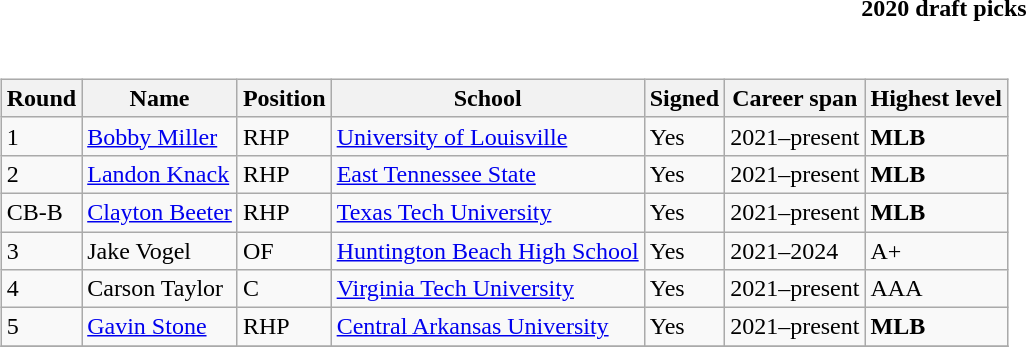<table class="toccolours collapsible collapsed" style="width:100%; background:inherit">
<tr>
<th>2020 draft picks</th>
</tr>
<tr>
<td><br><table class="wikitable">
<tr>
<th>Round</th>
<th>Name</th>
<th>Position</th>
<th>School</th>
<th>Signed</th>
<th>Career span</th>
<th>Highest level</th>
</tr>
<tr>
<td>1</td>
<td><a href='#'>Bobby Miller</a></td>
<td>RHP</td>
<td><a href='#'>University of Louisville</a></td>
<td>Yes</td>
<td>2021–present</td>
<td><strong>MLB</strong></td>
</tr>
<tr>
<td>2</td>
<td><a href='#'>Landon Knack</a></td>
<td>RHP</td>
<td><a href='#'>East Tennessee State</a></td>
<td>Yes</td>
<td>2021–present</td>
<td><strong>MLB</strong></td>
</tr>
<tr>
<td>CB-B</td>
<td><a href='#'>Clayton Beeter</a></td>
<td>RHP</td>
<td><a href='#'>Texas Tech University</a></td>
<td>Yes</td>
<td>2021–present</td>
<td><strong>MLB</strong></td>
</tr>
<tr>
<td>3</td>
<td>Jake Vogel</td>
<td>OF</td>
<td><a href='#'>Huntington Beach High School</a></td>
<td>Yes</td>
<td>2021–2024</td>
<td>A+</td>
</tr>
<tr>
<td>4</td>
<td>Carson Taylor</td>
<td>C</td>
<td><a href='#'>Virginia Tech University</a></td>
<td>Yes</td>
<td>2021–present</td>
<td>AAA</td>
</tr>
<tr>
<td>5</td>
<td><a href='#'>Gavin Stone</a></td>
<td>RHP</td>
<td><a href='#'>Central Arkansas University</a></td>
<td>Yes</td>
<td>2021–present</td>
<td><strong>MLB</strong></td>
</tr>
<tr>
</tr>
</table>
</td>
</tr>
</table>
